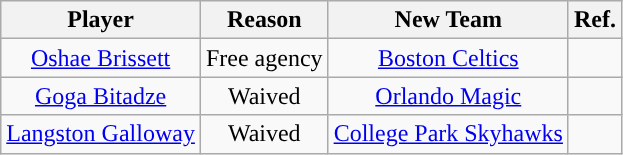<table class="wikitable sortable sortable" style="text-align: center">
<tr>
<th>Player</th>
<th>Reason</th>
<th>New Team</th>
<th>Ref.</th>
</tr>
<tr>
<td><a href='#'>Oshae Brissett</a></td>
<td>Free agency</td>
<td><a href='#'>Boston Celtics</a></td>
<td></td>
</tr>
<tr>
<td><a href='#'>Goga Bitadze</a></td>
<td>Waived</td>
<td><a href='#'>Orlando Magic</a></td>
<td></td>
</tr>
<tr>
<td><a href='#'>Langston Galloway</a></td>
<td>Waived</td>
<td><a href='#'>College Park Skyhawks</a></td>
<td></td>
</tr>
</table>
